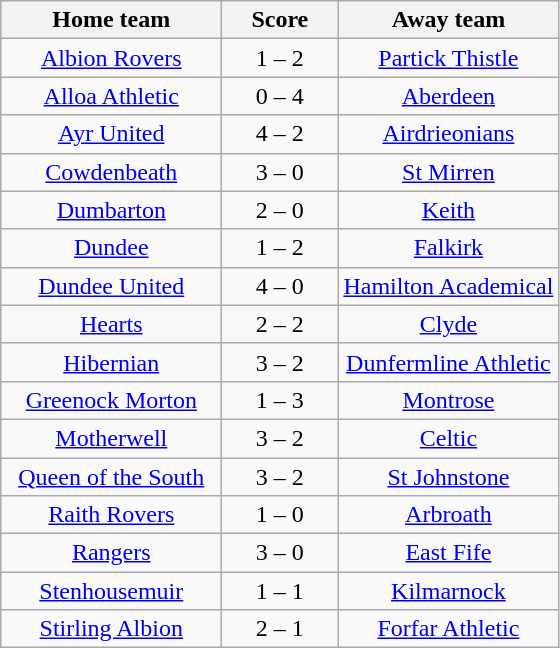<table class="wikitable" style="text-align: center">
<tr>
<th width=140>Home team</th>
<th width=70>Score</th>
<th width=140>Away team</th>
</tr>
<tr>
<td><a href='#'>Albion Rovers</a></td>
<td>1 – 2</td>
<td><a href='#'>Partick Thistle</a></td>
</tr>
<tr>
<td><a href='#'>Alloa Athletic</a></td>
<td>0 – 4</td>
<td><a href='#'>Aberdeen</a></td>
</tr>
<tr>
<td><a href='#'>Ayr United</a></td>
<td>4 – 2</td>
<td><a href='#'>Airdrieonians</a></td>
</tr>
<tr>
<td><a href='#'>Cowdenbeath</a></td>
<td>3 – 0</td>
<td><a href='#'>St Mirren</a></td>
</tr>
<tr>
<td><a href='#'>Dumbarton</a></td>
<td>2 – 0</td>
<td><a href='#'>Keith</a></td>
</tr>
<tr>
<td><a href='#'>Dundee</a></td>
<td>1 – 2</td>
<td><a href='#'>Falkirk</a></td>
</tr>
<tr>
<td><a href='#'>Dundee United</a></td>
<td>4 – 0</td>
<td><a href='#'>Hamilton Academical</a></td>
</tr>
<tr>
<td><a href='#'>Hearts</a></td>
<td>2 – 2</td>
<td><a href='#'>Clyde</a></td>
</tr>
<tr>
<td><a href='#'>Hibernian</a></td>
<td>3 – 2</td>
<td><a href='#'>Dunfermline Athletic</a></td>
</tr>
<tr>
<td><a href='#'>Greenock Morton</a></td>
<td>1 – 3</td>
<td><a href='#'>Montrose</a></td>
</tr>
<tr>
<td><a href='#'>Motherwell</a></td>
<td>3 – 2</td>
<td><a href='#'>Celtic</a></td>
</tr>
<tr>
<td><a href='#'>Queen of the South</a></td>
<td>3 – 2</td>
<td><a href='#'>St Johnstone</a></td>
</tr>
<tr>
<td><a href='#'>Raith Rovers</a></td>
<td>1 – 0</td>
<td><a href='#'>Arbroath</a></td>
</tr>
<tr>
<td><a href='#'>Rangers</a></td>
<td>3 – 0</td>
<td><a href='#'>East Fife</a></td>
</tr>
<tr>
<td><a href='#'>Stenhousemuir</a></td>
<td>1 – 1</td>
<td><a href='#'>Kilmarnock</a></td>
</tr>
<tr>
<td><a href='#'>Stirling Albion</a></td>
<td>2 – 1</td>
<td><a href='#'>Forfar Athletic</a></td>
</tr>
</table>
